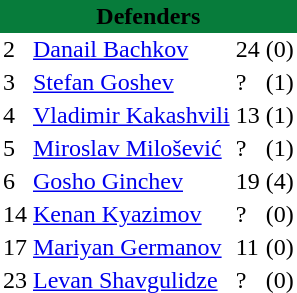<table class="toccolours" border="0" cellpadding="2" cellspacing="0" align=left style="margin:0.5em;">
<tr>
<th colspan="4" align="center" bgcolor="#077C3B"><span>Defenders</span></th>
</tr>
<tr>
<td>2</td>
<td> <a href='#'>Danail Bachkov</a></td>
<td>24</td>
<td>(0)</td>
</tr>
<tr>
<td>3</td>
<td> <a href='#'>Stefan Goshev</a></td>
<td>?</td>
<td>(1)</td>
</tr>
<tr>
<td>4</td>
<td> <a href='#'>Vladimir Kakashvili</a></td>
<td>13</td>
<td>(1)</td>
</tr>
<tr>
<td>5</td>
<td> <a href='#'>Miroslav Milošević</a></td>
<td>?</td>
<td>(1)</td>
</tr>
<tr>
<td>6</td>
<td> <a href='#'>Gosho Ginchev</a></td>
<td>19</td>
<td>(4)</td>
</tr>
<tr>
<td>14</td>
<td> <a href='#'>Kenan Kyazimov</a></td>
<td>?</td>
<td>(0)</td>
</tr>
<tr>
<td>17</td>
<td> <a href='#'>Mariyan Germanov</a></td>
<td>11</td>
<td>(0)</td>
</tr>
<tr>
<td>23</td>
<td> <a href='#'>Levan Shavgulidze</a></td>
<td>?</td>
<td>(0)</td>
</tr>
<tr>
</tr>
</table>
